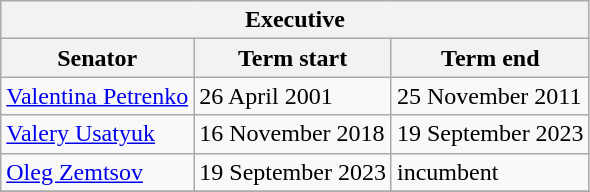<table class="wikitable sortable">
<tr>
<th colspan=3>Executive</th>
</tr>
<tr>
<th>Senator</th>
<th>Term start</th>
<th>Term end</th>
</tr>
<tr>
<td><a href='#'>Valentina Petrenko</a></td>
<td>26 April 2001</td>
<td>25 November 2011</td>
</tr>
<tr>
<td><a href='#'>Valery Usatyuk</a></td>
<td>16 November 2018</td>
<td>19 September 2023</td>
</tr>
<tr>
<td><a href='#'>Oleg Zemtsov</a></td>
<td>19 September 2023</td>
<td>incumbent</td>
</tr>
<tr>
</tr>
</table>
